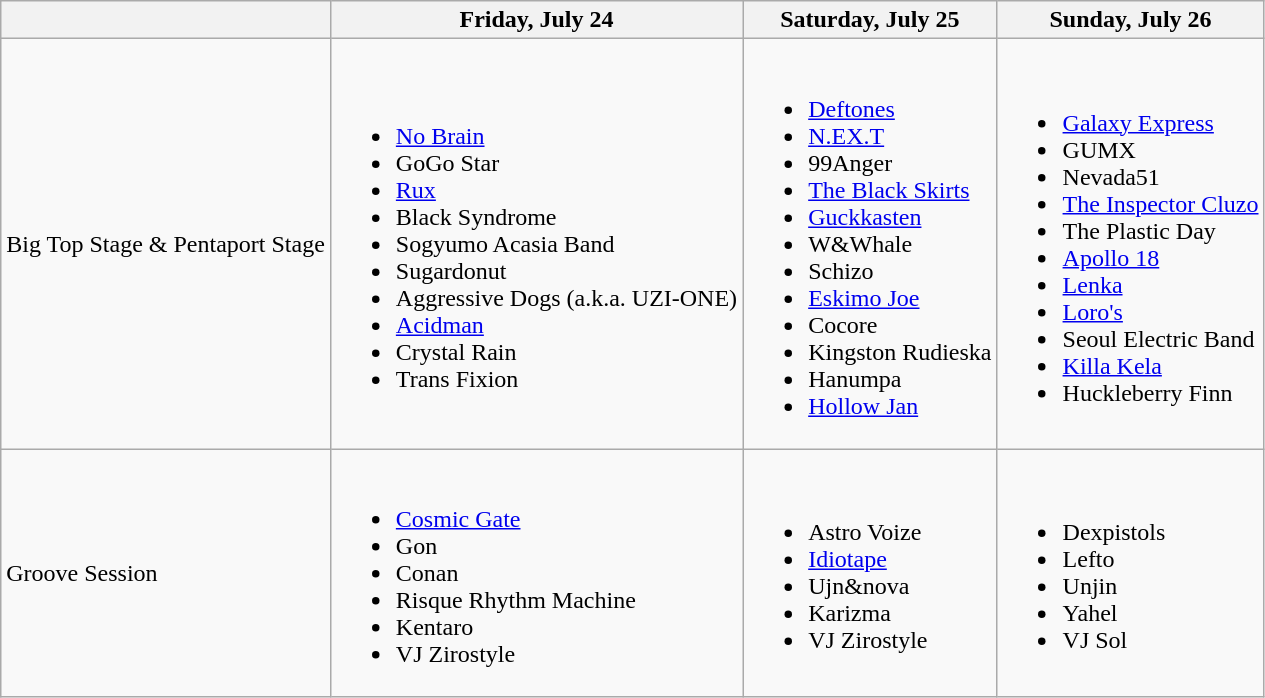<table class="wikitable">
<tr>
<th></th>
<th>Friday, July 24</th>
<th>Saturday, July 25</th>
<th>Sunday, July 26</th>
</tr>
<tr>
<td>Big Top Stage & Pentaport Stage</td>
<td><br><ul><li><a href='#'>No Brain</a></li><li>GoGo Star</li><li><a href='#'>Rux</a></li><li>Black Syndrome</li><li>Sogyumo Acasia Band</li><li>Sugardonut</li><li>Aggressive Dogs (a.k.a. UZI-ONE)</li><li><a href='#'>Acidman</a></li><li>Crystal Rain</li><li>Trans Fixion</li></ul></td>
<td><br><ul><li><a href='#'>Deftones</a></li><li><a href='#'>N.EX.T</a></li><li>99Anger</li><li><a href='#'>The Black Skirts</a></li><li><a href='#'>Guckkasten</a></li><li>W&Whale</li><li>Schizo</li><li><a href='#'>Eskimo Joe</a></li><li>Cocore</li><li>Kingston Rudieska</li><li>Hanumpa</li><li><a href='#'>Hollow Jan</a></li></ul></td>
<td><br><ul><li><a href='#'>Galaxy Express</a></li><li>GUMX</li><li>Nevada51</li><li><a href='#'>The Inspector Cluzo</a></li><li>The Plastic Day</li><li><a href='#'>Apollo 18</a></li><li><a href='#'>Lenka</a></li><li><a href='#'>Loro's</a></li><li>Seoul Electric Band</li><li><a href='#'>Killa Kela</a></li><li>Huckleberry Finn</li></ul></td>
</tr>
<tr>
<td>Groove Session</td>
<td><br><ul><li><a href='#'>Cosmic Gate</a></li><li>Gon</li><li>Conan</li><li>Risque Rhythm Machine</li><li>Kentaro</li><li>VJ Zirostyle</li></ul></td>
<td><br><ul><li>Astro Voize</li><li><a href='#'>Idiotape</a></li><li>Ujn&nova</li><li>Karizma</li><li>VJ Zirostyle</li></ul></td>
<td><br><ul><li>Dexpistols</li><li>Lefto</li><li>Unjin</li><li>Yahel</li><li>VJ Sol</li></ul></td>
</tr>
</table>
